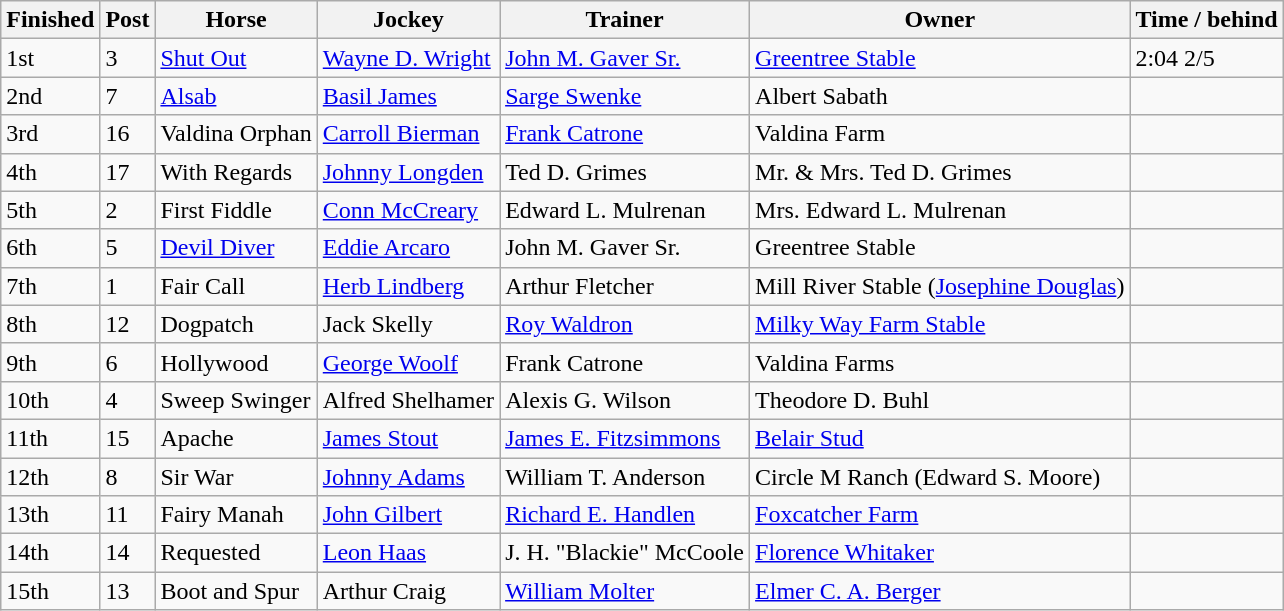<table class="wikitable">
<tr>
<th>Finished</th>
<th>Post</th>
<th>Horse</th>
<th>Jockey</th>
<th>Trainer</th>
<th>Owner</th>
<th>Time / behind</th>
</tr>
<tr>
<td>1st</td>
<td>3</td>
<td><a href='#'>Shut Out</a></td>
<td><a href='#'>Wayne D. Wright</a></td>
<td><a href='#'>John M. Gaver Sr.</a></td>
<td><a href='#'>Greentree Stable</a></td>
<td>2:04 2/5</td>
</tr>
<tr>
<td>2nd</td>
<td>7</td>
<td><a href='#'>Alsab</a></td>
<td><a href='#'>Basil James</a></td>
<td><a href='#'>Sarge Swenke</a></td>
<td>Albert Sabath</td>
<td></td>
</tr>
<tr>
<td>3rd</td>
<td>16</td>
<td>Valdina Orphan</td>
<td><a href='#'>Carroll Bierman</a></td>
<td><a href='#'>Frank Catrone</a></td>
<td>Valdina Farm</td>
<td></td>
</tr>
<tr>
<td>4th</td>
<td>17</td>
<td>With Regards</td>
<td><a href='#'>Johnny Longden</a></td>
<td>Ted D. Grimes</td>
<td>Mr. & Mrs. Ted D. Grimes</td>
<td></td>
</tr>
<tr>
<td>5th</td>
<td>2</td>
<td>First Fiddle</td>
<td><a href='#'>Conn McCreary</a></td>
<td>Edward L. Mulrenan</td>
<td>Mrs. Edward L. Mulrenan</td>
<td></td>
</tr>
<tr>
<td>6th</td>
<td>5</td>
<td><a href='#'>Devil Diver</a></td>
<td><a href='#'>Eddie Arcaro</a></td>
<td>John M. Gaver Sr.</td>
<td>Greentree Stable</td>
<td></td>
</tr>
<tr>
<td>7th</td>
<td>1</td>
<td>Fair Call</td>
<td><a href='#'>Herb Lindberg</a></td>
<td>Arthur Fletcher</td>
<td>Mill River Stable (<a href='#'>Josephine Douglas</a>)</td>
<td></td>
</tr>
<tr>
<td>8th</td>
<td>12</td>
<td>Dogpatch</td>
<td>Jack Skelly</td>
<td><a href='#'>Roy Waldron</a></td>
<td><a href='#'>Milky Way Farm Stable</a></td>
<td></td>
</tr>
<tr>
<td>9th</td>
<td>6</td>
<td>Hollywood</td>
<td><a href='#'>George Woolf</a></td>
<td>Frank Catrone</td>
<td>Valdina Farms</td>
<td></td>
</tr>
<tr>
<td>10th</td>
<td>4</td>
<td>Sweep Swinger</td>
<td>Alfred Shelhamer</td>
<td>Alexis G. Wilson</td>
<td>Theodore D. Buhl</td>
<td></td>
</tr>
<tr>
<td>11th</td>
<td>15</td>
<td>Apache</td>
<td><a href='#'>James Stout</a></td>
<td><a href='#'>James E. Fitzsimmons</a></td>
<td><a href='#'>Belair Stud</a></td>
<td></td>
</tr>
<tr>
<td>12th</td>
<td>8</td>
<td>Sir War</td>
<td><a href='#'>Johnny Adams</a></td>
<td>William T. Anderson</td>
<td>Circle M Ranch (Edward S. Moore)</td>
<td></td>
</tr>
<tr>
<td>13th</td>
<td>11</td>
<td>Fairy Manah</td>
<td><a href='#'>John Gilbert</a></td>
<td><a href='#'>Richard E. Handlen</a></td>
<td><a href='#'>Foxcatcher Farm</a></td>
<td></td>
</tr>
<tr>
<td>14th</td>
<td>14</td>
<td>Requested</td>
<td><a href='#'>Leon Haas</a></td>
<td>J. H. "Blackie" McCoole</td>
<td><a href='#'>Florence Whitaker</a></td>
<td></td>
</tr>
<tr>
<td>15th</td>
<td>13</td>
<td>Boot and Spur</td>
<td>Arthur Craig</td>
<td><a href='#'>William Molter</a></td>
<td><a href='#'>Elmer C. A. Berger</a></td>
<td></td>
</tr>
</table>
